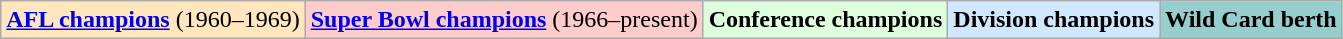<table class="wikitable">
<tr>
<td bgcolor="#FFE6BD"><strong><a href='#'>AFL champions</a></strong> (1960–1969)</td>
<td bgcolor="#FFCCCC"><strong><a href='#'>Super Bowl champions</a></strong> (1966–present)</td>
<td bgcolor="#DDFFDD"><strong>Conference champions</strong></td>
<td bgcolor="#D0E7FF"><strong>Division champions</strong></td>
<td bgcolor="#96CDCD"><strong>Wild Card berth</strong></td>
</tr>
</table>
